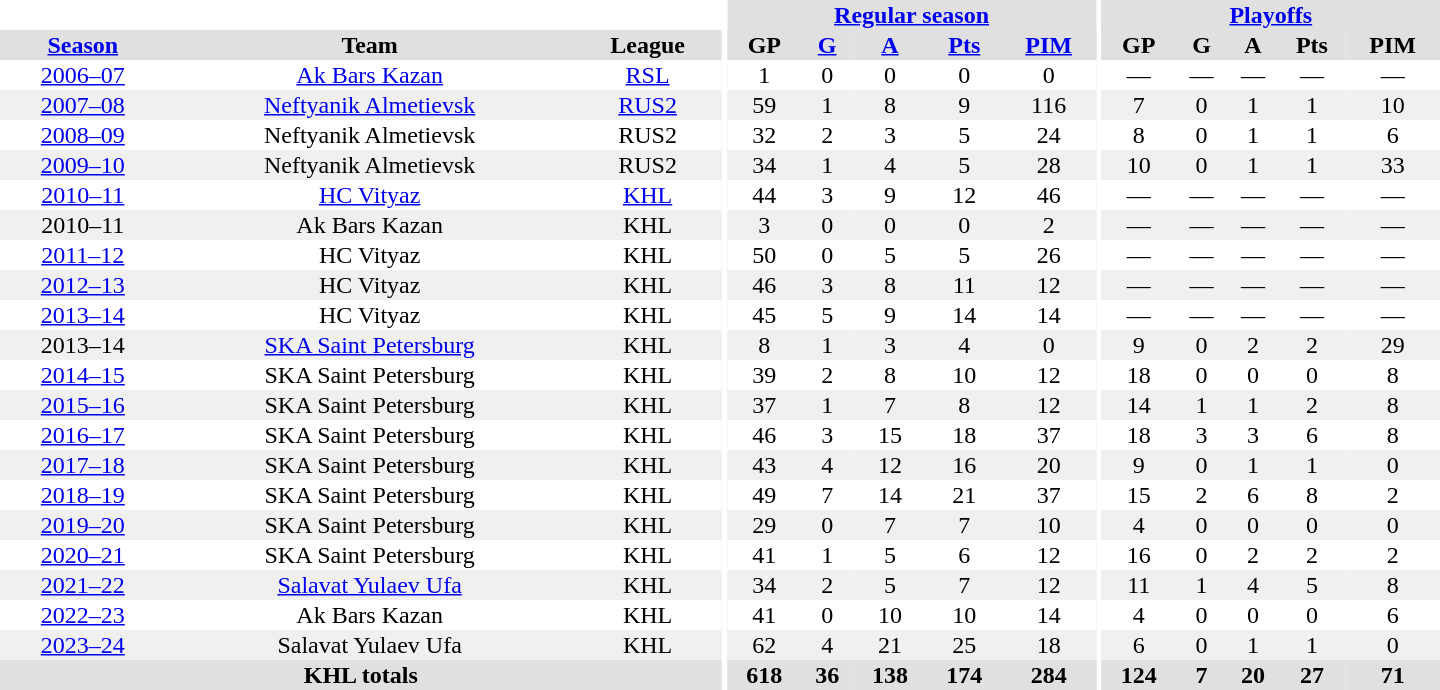<table border="0" cellpadding="1" cellspacing="0" style="text-align:center; width:60em">
<tr bgcolor="#e0e0e0">
<th colspan="3" bgcolor="#ffffff"></th>
<th rowspan="99" bgcolor="#ffffff"></th>
<th colspan="5"><a href='#'>Regular season</a></th>
<th rowspan="99" bgcolor="#ffffff"></th>
<th colspan="5"><a href='#'>Playoffs</a></th>
</tr>
<tr bgcolor="#e0e0e0">
<th><a href='#'>Season</a></th>
<th>Team</th>
<th>League</th>
<th>GP</th>
<th><a href='#'>G</a></th>
<th><a href='#'>A</a></th>
<th><a href='#'>Pts</a></th>
<th><a href='#'>PIM</a></th>
<th>GP</th>
<th>G</th>
<th>A</th>
<th>Pts</th>
<th>PIM</th>
</tr>
<tr>
<td><a href='#'>2006–07</a></td>
<td><a href='#'>Ak Bars Kazan</a></td>
<td><a href='#'>RSL</a></td>
<td>1</td>
<td>0</td>
<td>0</td>
<td>0</td>
<td>0</td>
<td>—</td>
<td>—</td>
<td>—</td>
<td>—</td>
<td>—</td>
</tr>
<tr bgcolor="#f0f0f0">
<td><a href='#'>2007–08</a></td>
<td><a href='#'>Neftyanik Almetievsk</a></td>
<td><a href='#'>RUS2</a></td>
<td>59</td>
<td>1</td>
<td>8</td>
<td>9</td>
<td>116</td>
<td>7</td>
<td>0</td>
<td>1</td>
<td>1</td>
<td>10</td>
</tr>
<tr>
<td><a href='#'>2008–09</a></td>
<td>Neftyanik Almetievsk</td>
<td>RUS2</td>
<td>32</td>
<td>2</td>
<td>3</td>
<td>5</td>
<td>24</td>
<td>8</td>
<td>0</td>
<td>1</td>
<td>1</td>
<td>6</td>
</tr>
<tr bgcolor="#f0f0f0">
<td><a href='#'>2009–10</a></td>
<td>Neftyanik Almetievsk</td>
<td>RUS2</td>
<td>34</td>
<td>1</td>
<td>4</td>
<td>5</td>
<td>28</td>
<td>10</td>
<td>0</td>
<td>1</td>
<td>1</td>
<td>33</td>
</tr>
<tr>
<td><a href='#'>2010–11</a></td>
<td><a href='#'>HC Vityaz</a></td>
<td><a href='#'>KHL</a></td>
<td>44</td>
<td>3</td>
<td>9</td>
<td>12</td>
<td>46</td>
<td>—</td>
<td>—</td>
<td>—</td>
<td>—</td>
<td>—</td>
</tr>
<tr bgcolor="#f0f0f0">
<td>2010–11</td>
<td>Ak Bars Kazan</td>
<td>KHL</td>
<td>3</td>
<td>0</td>
<td>0</td>
<td>0</td>
<td>2</td>
<td>—</td>
<td>—</td>
<td>—</td>
<td>—</td>
<td>—</td>
</tr>
<tr>
<td><a href='#'>2011–12</a></td>
<td>HC Vityaz</td>
<td>KHL</td>
<td>50</td>
<td>0</td>
<td>5</td>
<td>5</td>
<td>26</td>
<td>—</td>
<td>—</td>
<td>—</td>
<td>—</td>
<td>—</td>
</tr>
<tr bgcolor="#f0f0f0">
<td><a href='#'>2012–13</a></td>
<td>HC Vityaz</td>
<td>KHL</td>
<td>46</td>
<td>3</td>
<td>8</td>
<td>11</td>
<td>12</td>
<td>—</td>
<td>—</td>
<td>—</td>
<td>—</td>
<td>—</td>
</tr>
<tr>
<td><a href='#'>2013–14</a></td>
<td>HC Vityaz</td>
<td>KHL</td>
<td>45</td>
<td>5</td>
<td>9</td>
<td>14</td>
<td>14</td>
<td>—</td>
<td>—</td>
<td>—</td>
<td>—</td>
<td>—</td>
</tr>
<tr bgcolor="#f0f0f0">
<td>2013–14</td>
<td><a href='#'>SKA Saint Petersburg</a></td>
<td>KHL</td>
<td>8</td>
<td>1</td>
<td>3</td>
<td>4</td>
<td>0</td>
<td>9</td>
<td>0</td>
<td>2</td>
<td>2</td>
<td>29</td>
</tr>
<tr>
<td><a href='#'>2014–15</a></td>
<td>SKA Saint Petersburg</td>
<td>KHL</td>
<td>39</td>
<td>2</td>
<td>8</td>
<td>10</td>
<td>12</td>
<td>18</td>
<td>0</td>
<td>0</td>
<td>0</td>
<td>8</td>
</tr>
<tr bgcolor="#f0f0f0">
<td><a href='#'>2015–16</a></td>
<td>SKA Saint Petersburg</td>
<td>KHL</td>
<td>37</td>
<td>1</td>
<td>7</td>
<td>8</td>
<td>12</td>
<td>14</td>
<td>1</td>
<td>1</td>
<td>2</td>
<td>8</td>
</tr>
<tr>
<td><a href='#'>2016–17</a></td>
<td>SKA Saint Petersburg</td>
<td>KHL</td>
<td>46</td>
<td>3</td>
<td>15</td>
<td>18</td>
<td>37</td>
<td>18</td>
<td>3</td>
<td>3</td>
<td>6</td>
<td>8</td>
</tr>
<tr bgcolor="#f0f0f0">
<td><a href='#'>2017–18</a></td>
<td>SKA Saint Petersburg</td>
<td>KHL</td>
<td>43</td>
<td>4</td>
<td>12</td>
<td>16</td>
<td>20</td>
<td>9</td>
<td>0</td>
<td>1</td>
<td>1</td>
<td>0</td>
</tr>
<tr>
<td><a href='#'>2018–19</a></td>
<td>SKA Saint Petersburg</td>
<td>KHL</td>
<td>49</td>
<td>7</td>
<td>14</td>
<td>21</td>
<td>37</td>
<td>15</td>
<td>2</td>
<td>6</td>
<td>8</td>
<td>2</td>
</tr>
<tr bgcolor="#f0f0f0">
<td><a href='#'>2019–20</a></td>
<td>SKA Saint Petersburg</td>
<td>KHL</td>
<td>29</td>
<td>0</td>
<td>7</td>
<td>7</td>
<td>10</td>
<td>4</td>
<td>0</td>
<td>0</td>
<td>0</td>
<td>0</td>
</tr>
<tr>
<td><a href='#'>2020–21</a></td>
<td>SKA Saint Petersburg</td>
<td>KHL</td>
<td>41</td>
<td>1</td>
<td>5</td>
<td>6</td>
<td>12</td>
<td>16</td>
<td>0</td>
<td>2</td>
<td>2</td>
<td>2</td>
</tr>
<tr bgcolor="#f0f0f0">
<td><a href='#'>2021–22</a></td>
<td><a href='#'>Salavat Yulaev Ufa</a></td>
<td>KHL</td>
<td>34</td>
<td>2</td>
<td>5</td>
<td>7</td>
<td>12</td>
<td>11</td>
<td>1</td>
<td>4</td>
<td>5</td>
<td>8</td>
</tr>
<tr>
<td><a href='#'>2022–23</a></td>
<td>Ak Bars Kazan</td>
<td>KHL</td>
<td>41</td>
<td>0</td>
<td>10</td>
<td>10</td>
<td>14</td>
<td>4</td>
<td>0</td>
<td>0</td>
<td>0</td>
<td>6</td>
</tr>
<tr bgcolor="#f0f0f0">
<td><a href='#'>2023–24</a></td>
<td>Salavat Yulaev Ufa</td>
<td>KHL</td>
<td>62</td>
<td>4</td>
<td>21</td>
<td>25</td>
<td>18</td>
<td>6</td>
<td>0</td>
<td>1</td>
<td>1</td>
<td>0</td>
</tr>
<tr bgcolor="#e0e0e0">
<th colspan="3">KHL totals</th>
<th>618</th>
<th>36</th>
<th>138</th>
<th>174</th>
<th>284</th>
<th>124</th>
<th>7</th>
<th>20</th>
<th>27</th>
<th>71</th>
</tr>
</table>
